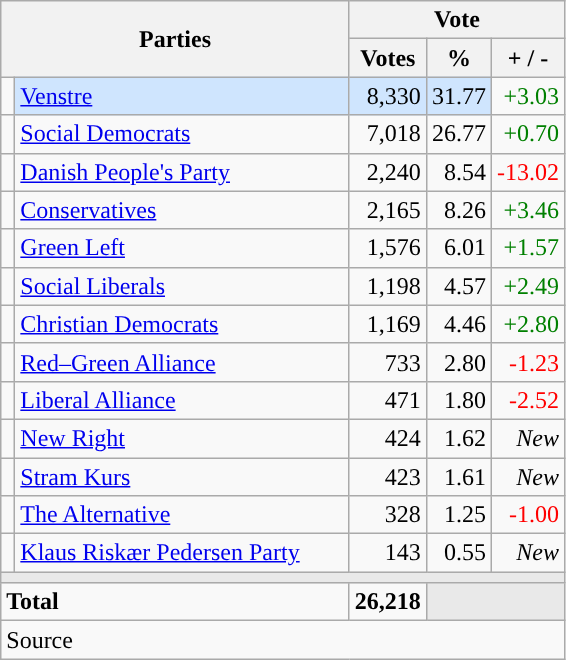<table class="wikitable" style="text-align:right;">
<tr>
<th style="text-align:centre;" rowspan="2" colspan="2" width="225">Parties</th>
<th colspan="3">Vote</th>
</tr>
<tr>
<th width="15">Votes</th>
<th width="15">%</th>
<th width="15">+ / -</th>
</tr>
<tr>
<td width="2" style="color:inherit;background:"></td>
<td bgcolor=#cfe5fe  align="left"><a href='#'>Venstre</a></td>
<td bgcolor=#cfe5fe>8,330</td>
<td bgcolor=#cfe5fe>31.77</td>
<td style=color:green;>+3.03</td>
</tr>
<tr>
<td width="2" style="color:inherit;background:"></td>
<td align="left"><a href='#'>Social Democrats</a></td>
<td>7,018</td>
<td>26.77</td>
<td style=color:green;>+0.70</td>
</tr>
<tr>
<td width="2" style="color:inherit;background:"></td>
<td align="left"><a href='#'>Danish People's Party</a></td>
<td>2,240</td>
<td>8.54</td>
<td style=color:red;>-13.02</td>
</tr>
<tr>
<td width="2" style="color:inherit;background:"></td>
<td align="left"><a href='#'>Conservatives</a></td>
<td>2,165</td>
<td>8.26</td>
<td style=color:green;>+3.46</td>
</tr>
<tr>
<td width="2" style="color:inherit;background:"></td>
<td align="left"><a href='#'>Green Left</a></td>
<td>1,576</td>
<td>6.01</td>
<td style=color:green;>+1.57</td>
</tr>
<tr>
<td width="2" style="color:inherit;background:"></td>
<td align="left"><a href='#'>Social Liberals</a></td>
<td>1,198</td>
<td>4.57</td>
<td style=color:green;>+2.49</td>
</tr>
<tr>
<td width="2" style="color:inherit;background:"></td>
<td align="left"><a href='#'>Christian Democrats</a></td>
<td>1,169</td>
<td>4.46</td>
<td style=color:green;>+2.80</td>
</tr>
<tr>
<td width="2" style="color:inherit;background:"></td>
<td align="left"><a href='#'>Red–Green Alliance</a></td>
<td>733</td>
<td>2.80</td>
<td style=color:red;>-1.23</td>
</tr>
<tr>
<td width="2" style="color:inherit;background:"></td>
<td align="left"><a href='#'>Liberal Alliance</a></td>
<td>471</td>
<td>1.80</td>
<td style=color:red;>-2.52</td>
</tr>
<tr>
<td width="2" style="color:inherit;background:"></td>
<td align="left"><a href='#'>New Right</a></td>
<td>424</td>
<td>1.62</td>
<td><em>New</em></td>
</tr>
<tr>
<td width="2" style="color:inherit;background:"></td>
<td align="left"><a href='#'>Stram Kurs</a></td>
<td>423</td>
<td>1.61</td>
<td><em>New</em></td>
</tr>
<tr>
<td width="2" style="color:inherit;background:"></td>
<td align="left"><a href='#'>The Alternative</a></td>
<td>328</td>
<td>1.25</td>
<td style=color:red;>-1.00</td>
</tr>
<tr>
<td width="2" style="color:inherit;background:"></td>
<td align="left"><a href='#'>Klaus Riskær Pedersen Party</a></td>
<td>143</td>
<td>0.55</td>
<td><em>New</em></td>
</tr>
<tr>
<td colspan="7" bgcolor="#E9E9E9"></td>
</tr>
<tr>
<td align="left" colspan="2"><strong>Total</strong></td>
<td><strong>26,218</strong></td>
<td bgcolor="#E9E9E9" colspan="2"></td>
</tr>
<tr>
<td align="left" colspan="6">Source</td>
</tr>
</table>
